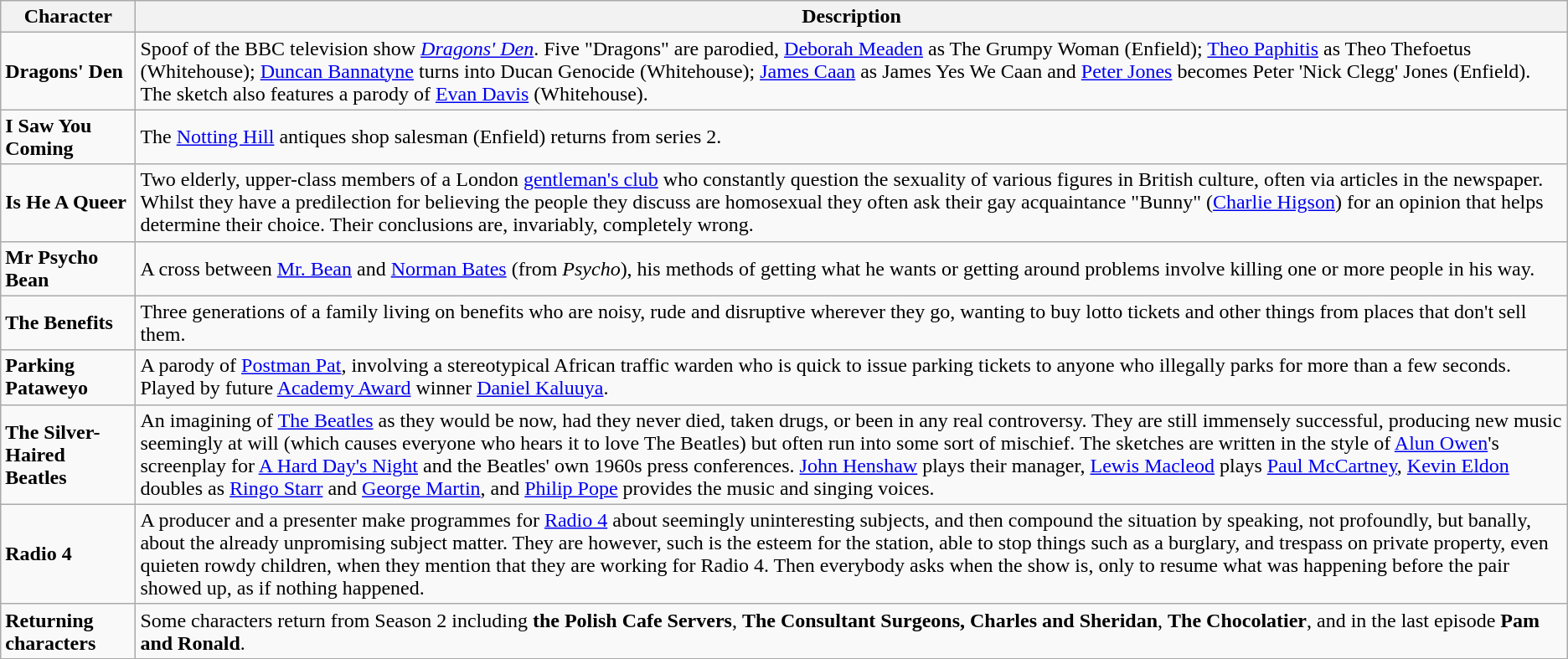<table class="wikitable">
<tr>
<th>Character</th>
<th>Description</th>
</tr>
<tr>
<td><strong>Dragons' Den</strong></td>
<td>Spoof of the BBC television show <em><a href='#'>Dragons' Den</a></em>. Five "Dragons" are parodied, <a href='#'>Deborah Meaden</a> as The Grumpy Woman (Enfield); <a href='#'>Theo Paphitis</a> as Theo Thefoetus (Whitehouse); <a href='#'>Duncan Bannatyne</a> turns into Ducan Genocide (Whitehouse); <a href='#'>James Caan</a> as James Yes We Caan and <a href='#'>Peter Jones</a> becomes Peter 'Nick Clegg' Jones (Enfield). The sketch also features a parody of <a href='#'>Evan Davis</a> (Whitehouse).</td>
</tr>
<tr>
<td><strong>I Saw You Coming</strong></td>
<td>The <a href='#'>Notting Hill</a> antiques shop salesman (Enfield) returns from series 2.</td>
</tr>
<tr>
<td><strong>Is He A Queer</strong></td>
<td>Two elderly, upper-class members of a London <a href='#'>gentleman's club</a> who constantly question the sexuality of various figures in British culture, often via articles in the newspaper. Whilst they have a predilection for believing the people they discuss are homosexual they often ask their gay acquaintance "Bunny" (<a href='#'>Charlie Higson</a>) for an opinion that helps determine their choice. Their conclusions are, invariably, completely wrong.</td>
</tr>
<tr>
<td><strong>Mr Psycho Bean</strong></td>
<td>A cross between <a href='#'>Mr. Bean</a> and <a href='#'>Norman Bates</a> (from <em>Psycho</em>), his methods of getting what he wants or getting around problems involve killing one or more people in his way.</td>
</tr>
<tr>
<td><strong>The Benefits</strong></td>
<td>Three generations of a family living on benefits who are noisy, rude and disruptive wherever they go, wanting to buy lotto tickets and other things from places that don't sell them.</td>
</tr>
<tr>
<td><strong>Parking Pataweyo</strong></td>
<td>A parody of <a href='#'>Postman Pat</a>, involving a stereotypical African traffic warden who is quick to issue parking tickets to anyone who illegally parks for more than a few seconds. Played by future <a href='#'>Academy Award</a> winner <a href='#'>Daniel Kaluuya</a>.</td>
</tr>
<tr>
<td><strong>The Silver-Haired Beatles</strong></td>
<td>An imagining of <a href='#'>The Beatles</a> as they would be now, had they never died, taken drugs, or been in any real controversy. They are still immensely successful, producing new music seemingly at will (which causes everyone who hears it to love The Beatles) but often run into some sort of mischief. The sketches are written in the style of <a href='#'>Alun Owen</a>'s screenplay for <a href='#'>A Hard Day's Night</a> and the Beatles' own 1960s press conferences. <a href='#'>John Henshaw</a> plays their manager, <a href='#'>Lewis Macleod</a> plays <a href='#'>Paul McCartney</a>, <a href='#'>Kevin Eldon</a> doubles as <a href='#'>Ringo Starr</a> and <a href='#'>George Martin</a>, and <a href='#'>Philip Pope</a> provides the music and singing voices.</td>
</tr>
<tr>
<td><strong>Radio 4</strong></td>
<td>A producer and a presenter make programmes for <a href='#'>Radio 4</a> about seemingly uninteresting subjects, and then compound the situation by speaking, not profoundly, but banally, about the already unpromising subject matter. They are however, such is the esteem for the station, able to stop things such as a burglary, and trespass on private property, even quieten rowdy children, when they mention that they are working for Radio 4. Then everybody asks when the show is, only to resume what was happening before the pair showed up, as if nothing happened.</td>
</tr>
<tr>
<td><strong>Returning characters</strong></td>
<td>Some characters return from Season 2 including <strong>the Polish Cafe Servers</strong>, <strong>The Consultant Surgeons, Charles and Sheridan</strong>, <strong>The Chocolatier</strong>, and in the last episode <strong>Pam and Ronald</strong>.</td>
</tr>
</table>
